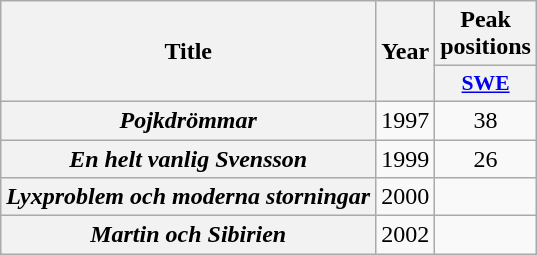<table class="wikitable plainrowheaders" style="text-align:center">
<tr>
<th scope="col" rowspan="2">Title</th>
<th scope="col" rowspan="2">Year</th>
<th scope="col" colspan="1">Peak positions</th>
</tr>
<tr>
<th scope="col" style="width:3em;font-size:90%;"><a href='#'>SWE</a><br></th>
</tr>
<tr>
<th scope="row"><em>Pojkdrömmar</em></th>
<td>1997</td>
<td>38</td>
</tr>
<tr>
<th scope="row"><em>En helt vanlig Svensson</em></th>
<td>1999</td>
<td>26</td>
</tr>
<tr>
<th scope="row"><em>Lyxproblem och moderna storningar</em></th>
<td>2000</td>
<td></td>
</tr>
<tr>
<th scope="row"><em>Martin och Sibirien</em></th>
<td>2002</td>
<td></td>
</tr>
</table>
